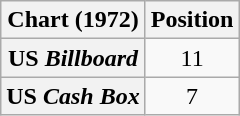<table class="wikitable sortable plainrowheaders" style="text-align:center">
<tr>
<th align="left">Chart (1972)</th>
<th style="text-align:center;">Position</th>
</tr>
<tr>
<th scope="row">US <em>Billboard</em></th>
<td>11</td>
</tr>
<tr>
<th scope="row">US <em>Cash Box</em></th>
<td>7</td>
</tr>
</table>
